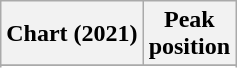<table class="wikitable sortable plainrowheaders" style="text-align:center">
<tr>
<th scope="col">Chart (2021)</th>
<th scope="col">Peak<br>position</th>
</tr>
<tr>
</tr>
<tr>
</tr>
<tr>
</tr>
</table>
